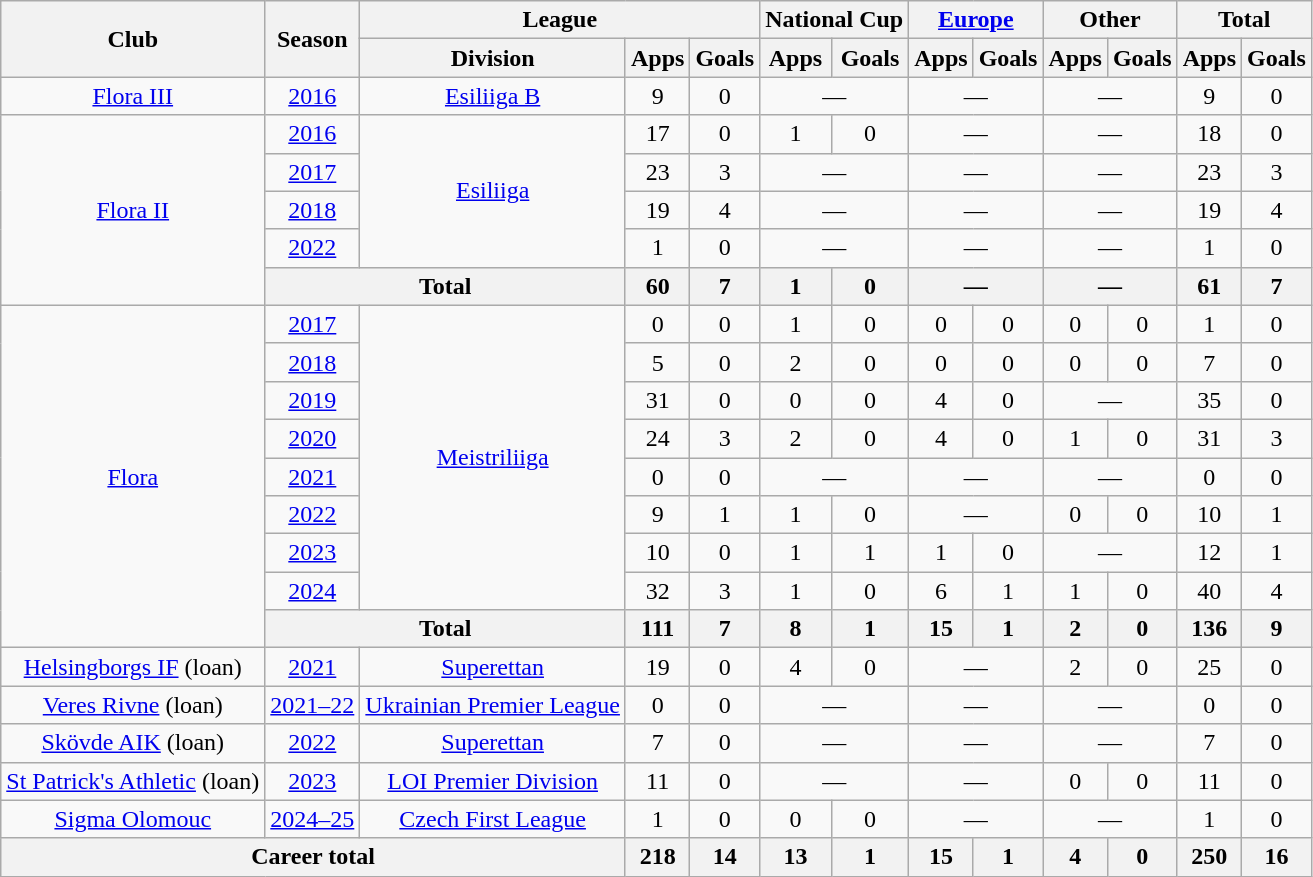<table class="wikitable" style="text-align:center">
<tr>
<th rowspan=2>Club</th>
<th rowspan=2>Season</th>
<th colspan=3>League</th>
<th colspan=2>National Cup</th>
<th colspan=2><a href='#'>Europe</a></th>
<th colspan=2>Other</th>
<th colspan=2>Total</th>
</tr>
<tr>
<th>Division</th>
<th>Apps</th>
<th>Goals</th>
<th>Apps</th>
<th>Goals</th>
<th>Apps</th>
<th>Goals</th>
<th>Apps</th>
<th>Goals</th>
<th>Apps</th>
<th>Goals</th>
</tr>
<tr>
<td><a href='#'>Flora III</a></td>
<td><a href='#'>2016</a></td>
<td><a href='#'>Esiliiga B</a></td>
<td>9</td>
<td>0</td>
<td colspan="2">—</td>
<td colspan="2">—</td>
<td colspan="2">—</td>
<td>9</td>
<td>0</td>
</tr>
<tr>
<td rowspan="5"><a href='#'>Flora II</a></td>
<td><a href='#'>2016</a></td>
<td rowspan="4"><a href='#'>Esiliiga</a></td>
<td>17</td>
<td>0</td>
<td>1</td>
<td>0</td>
<td colspan="2">—</td>
<td colspan="2">—</td>
<td>18</td>
<td>0</td>
</tr>
<tr>
<td><a href='#'>2017</a></td>
<td>23</td>
<td>3</td>
<td colspan="2">—</td>
<td colspan="2">—</td>
<td colspan="2">—</td>
<td>23</td>
<td>3</td>
</tr>
<tr>
<td><a href='#'>2018</a></td>
<td>19</td>
<td>4</td>
<td colspan="2">—</td>
<td colspan="2">—</td>
<td colspan="2">—</td>
<td>19</td>
<td>4</td>
</tr>
<tr>
<td><a href='#'>2022</a></td>
<td>1</td>
<td>0</td>
<td colspan="2">—</td>
<td colspan="2">—</td>
<td colspan="2">—</td>
<td>1</td>
<td>0</td>
</tr>
<tr>
<th colspan="2">Total</th>
<th>60</th>
<th>7</th>
<th>1</th>
<th>0</th>
<th colspan="2">—</th>
<th colspan="2">—</th>
<th>61</th>
<th>7</th>
</tr>
<tr>
<td rowspan="9"><a href='#'>Flora</a></td>
<td><a href='#'>2017</a></td>
<td rowspan="8"><a href='#'>Meistriliiga</a></td>
<td>0</td>
<td>0</td>
<td>1</td>
<td>0</td>
<td>0</td>
<td>0</td>
<td>0</td>
<td>0</td>
<td>1</td>
<td>0</td>
</tr>
<tr>
<td><a href='#'>2018</a></td>
<td>5</td>
<td>0</td>
<td>2</td>
<td>0</td>
<td>0</td>
<td>0</td>
<td>0</td>
<td>0</td>
<td>7</td>
<td>0</td>
</tr>
<tr>
<td><a href='#'>2019</a></td>
<td>31</td>
<td>0</td>
<td>0</td>
<td>0</td>
<td>4</td>
<td>0</td>
<td colspan="2">—</td>
<td>35</td>
<td>0</td>
</tr>
<tr>
<td><a href='#'>2020</a></td>
<td>24</td>
<td>3</td>
<td>2</td>
<td>0</td>
<td>4</td>
<td>0</td>
<td>1</td>
<td>0</td>
<td>31</td>
<td>3</td>
</tr>
<tr>
<td><a href='#'>2021</a></td>
<td>0</td>
<td>0</td>
<td colspan="2">—</td>
<td colspan="2">—</td>
<td colspan="2">—</td>
<td>0</td>
<td>0</td>
</tr>
<tr>
<td><a href='#'>2022</a></td>
<td>9</td>
<td>1</td>
<td>1</td>
<td>0</td>
<td colspan="2">—</td>
<td>0</td>
<td>0</td>
<td>10</td>
<td>1</td>
</tr>
<tr>
<td><a href='#'>2023</a></td>
<td>10</td>
<td>0</td>
<td>1</td>
<td>1</td>
<td>1</td>
<td>0</td>
<td colspan="2">—</td>
<td>12</td>
<td>1</td>
</tr>
<tr>
<td><a href='#'>2024</a></td>
<td>32</td>
<td>3</td>
<td>1</td>
<td>0</td>
<td>6</td>
<td>1</td>
<td>1</td>
<td>0</td>
<td>40</td>
<td>4</td>
</tr>
<tr>
<th colspan="2">Total</th>
<th>111</th>
<th>7</th>
<th>8</th>
<th>1</th>
<th>15</th>
<th>1</th>
<th>2</th>
<th>0</th>
<th>136</th>
<th>9</th>
</tr>
<tr>
<td><a href='#'>Helsingborgs IF</a> (loan)</td>
<td><a href='#'>2021</a></td>
<td><a href='#'>Superettan</a></td>
<td>19</td>
<td>0</td>
<td>4</td>
<td>0</td>
<td colspan="2">—</td>
<td>2</td>
<td>0</td>
<td>25</td>
<td>0</td>
</tr>
<tr>
<td><a href='#'>Veres Rivne</a> (loan)</td>
<td><a href='#'>2021–22</a></td>
<td><a href='#'>Ukrainian Premier League</a></td>
<td>0</td>
<td>0</td>
<td colspan="2">—</td>
<td colspan="2">—</td>
<td colspan="2">—</td>
<td>0</td>
<td>0</td>
</tr>
<tr>
<td><a href='#'>Skövde AIK</a> (loan)</td>
<td><a href='#'>2022</a></td>
<td><a href='#'>Superettan</a></td>
<td>7</td>
<td>0</td>
<td colspan="2">—</td>
<td colspan="2">—</td>
<td colspan="2">—</td>
<td>7</td>
<td>0</td>
</tr>
<tr>
<td><a href='#'>St Patrick's Athletic</a> (loan)</td>
<td><a href='#'>2023</a></td>
<td><a href='#'>LOI Premier Division</a></td>
<td>11</td>
<td>0</td>
<td colspan="2">—</td>
<td colspan="2">—</td>
<td>0</td>
<td>0</td>
<td>11</td>
<td>0</td>
</tr>
<tr>
<td><a href='#'>Sigma Olomouc</a></td>
<td><a href='#'>2024–25</a></td>
<td><a href='#'>Czech First League</a></td>
<td>1</td>
<td>0</td>
<td>0</td>
<td>0</td>
<td colspan="2">—</td>
<td colspan="2">—</td>
<td>1</td>
<td>0</td>
</tr>
<tr>
<th colspan=3>Career total</th>
<th>218</th>
<th>14</th>
<th>13</th>
<th>1</th>
<th>15</th>
<th>1</th>
<th>4</th>
<th>0</th>
<th>250</th>
<th>16</th>
</tr>
</table>
